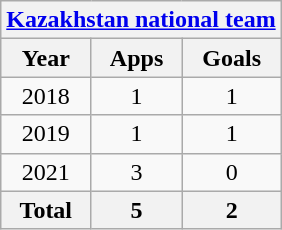<table class="wikitable" style="text-align:center">
<tr>
<th colspan=3><a href='#'>Kazakhstan national team</a></th>
</tr>
<tr>
<th>Year</th>
<th>Apps</th>
<th>Goals</th>
</tr>
<tr>
<td>2018</td>
<td>1</td>
<td>1</td>
</tr>
<tr>
<td>2019</td>
<td>1</td>
<td>1</td>
</tr>
<tr>
<td>2021</td>
<td>3</td>
<td>0</td>
</tr>
<tr>
<th>Total</th>
<th>5</th>
<th>2</th>
</tr>
</table>
